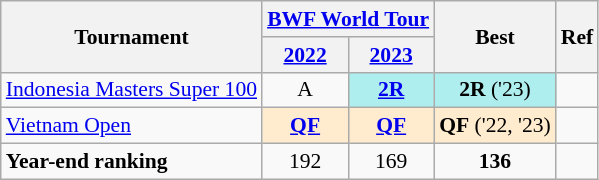<table style='font-size: 90%; text-align:center;' class='wikitable'>
<tr>
<th rowspan="2">Tournament</th>
<th colspan="2"><a href='#'>BWF World Tour</a></th>
<th rowspan="2">Best</th>
<th rowspan="2">Ref</th>
</tr>
<tr>
<th><a href='#'>2022</a></th>
<th><a href='#'>2023</a></th>
</tr>
<tr>
<td align=left><a href='#'>Indonesia Masters Super 100</a></td>
<td>A</td>
<td bgcolor=AFEEEE><strong><a href='#'>2R</a></strong></td>
<td bgcolor=AFEEEE><strong>2R</strong> ('23)</td>
<td></td>
</tr>
<tr>
<td align=left><a href='#'>Vietnam Open</a></td>
<td bgcolor=FFEBCD><strong><a href='#'>QF</a></strong></td>
<td bgcolor=FFEBCD><strong><a href='#'>QF</a></strong></td>
<td bgcolor=FFEBCD><strong>QF</strong> ('22, '23)</td>
<td></td>
</tr>
<tr>
<td align=left><strong>Year-end ranking</strong></td>
<td>192</td>
<td>169</td>
<td><strong>136</strong></td>
</tr>
</table>
